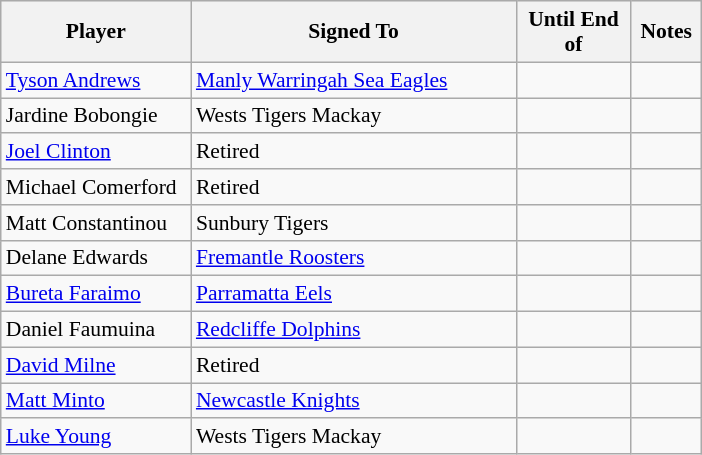<table class="wikitable" style="font-size:90%">
<tr style="background:#efefef;">
<th style="width:120px;">Player</th>
<th style="width:210px;">Signed To</th>
<th style="width:70px;">Until End of</th>
<th style="width:40px;">Notes</th>
</tr>
<tr>
<td><a href='#'>Tyson Andrews</a></td>
<td> <a href='#'>Manly Warringah Sea Eagles</a></td>
<td></td>
<td></td>
</tr>
<tr>
<td>Jardine Bobongie</td>
<td> Wests Tigers Mackay</td>
<td></td>
<td></td>
</tr>
<tr>
<td><a href='#'>Joel Clinton</a></td>
<td>Retired</td>
<td></td>
<td></td>
</tr>
<tr>
<td>Michael Comerford</td>
<td>Retired</td>
<td></td>
<td></td>
</tr>
<tr>
<td>Matt Constantinou</td>
<td> Sunbury Tigers</td>
<td></td>
<td></td>
</tr>
<tr>
<td>Delane Edwards</td>
<td> <a href='#'>Fremantle Roosters</a></td>
<td></td>
<td></td>
</tr>
<tr>
<td><a href='#'>Bureta Faraimo</a></td>
<td> <a href='#'>Parramatta Eels</a></td>
<td></td>
<td></td>
</tr>
<tr>
<td>Daniel Faumuina</td>
<td> <a href='#'>Redcliffe Dolphins</a></td>
<td></td>
<td></td>
</tr>
<tr>
<td><a href='#'>David Milne</a></td>
<td>Retired</td>
<td></td>
<td></td>
</tr>
<tr>
<td><a href='#'>Matt Minto</a></td>
<td> <a href='#'>Newcastle Knights</a></td>
<td></td>
<td></td>
</tr>
<tr>
<td><a href='#'>Luke Young</a></td>
<td> Wests Tigers Mackay</td>
<td></td>
<td></td>
</tr>
</table>
